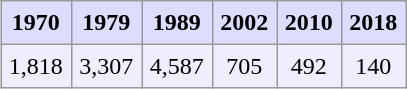<table align="center" rules="all" cellspacing="0" cellpadding="5" style="border: 1px solid #999">
<tr bgcolor="#DDDDFF">
<th>1970</th>
<th>1979</th>
<th>1989</th>
<th>2002</th>
<th>2010</th>
<th>2018</th>
</tr>
<tr bgcolor="#EEEEFF">
<td align=center>1,818</td>
<td align=center>3,307</td>
<td align=center>4,587</td>
<td align=center>705</td>
<td align=center>492</td>
<td align=center>140</td>
</tr>
</table>
